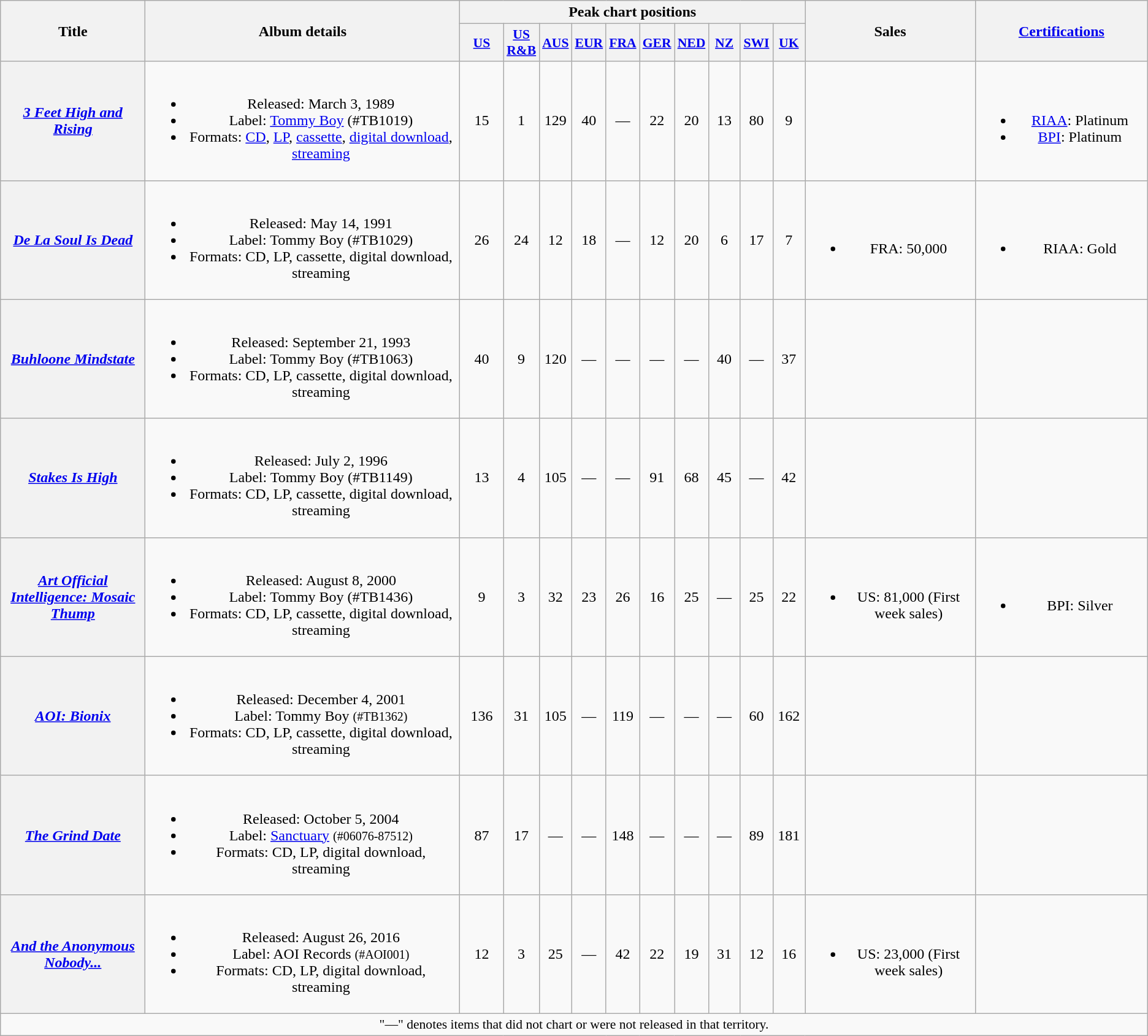<table class="wikitable plainrowheaders" style="text-align:center;" border="1">
<tr>
<th scope="col" rowspan="2" style="width:10em;">Title</th>
<th scope="col" rowspan="2" style="width:23em;">Album details</th>
<th scope="col" colspan="10">Peak chart positions</th>
<th scope="col" rowspan="2" style="width:12em;">Sales</th>
<th scope="col" rowspan="2" style="width:12em;"><a href='#'>Certifications</a></th>
</tr>
<tr>
<th scope="col" style="width:3em;font-size:90%;"><a href='#'>US</a><br></th>
<th style="width:2em;font-size:90%;"><a href='#'>US<br>R&B</a><br></th>
<th style="width:2em;font-size:90%;"><a href='#'>AUS</a><br></th>
<th style="width:2em;font-size:90%;"><a href='#'>EUR</a><br></th>
<th style="width:2em;font-size:90%;"><a href='#'>FRA</a><br></th>
<th style="width:2em;font-size:90%;"><a href='#'>GER</a><br></th>
<th style="width:2em;font-size:90%;"><a href='#'>NED</a><br></th>
<th style="width:2em;font-size:90%;"><a href='#'>NZ</a><br></th>
<th style="width:2em;font-size:90%;"><a href='#'>SWI</a><br></th>
<th style="width:2em;font-size:90%;"><a href='#'>UK</a><br></th>
</tr>
<tr>
<th scope="row"><em><a href='#'>3 Feet High and Rising</a></em></th>
<td><br><ul><li>Released: March 3, 1989</li><li>Label: <a href='#'>Tommy Boy</a> (#TB1019)</li><li>Formats: <a href='#'>CD</a>, <a href='#'>LP</a>, <a href='#'>cassette</a>, <a href='#'>digital download</a>, <a href='#'>streaming</a></li></ul></td>
<td>15</td>
<td>1</td>
<td>129</td>
<td>40</td>
<td>—</td>
<td>22</td>
<td>20</td>
<td>13</td>
<td>80</td>
<td>9</td>
<td></td>
<td><br><ul><li><a href='#'>RIAA</a>: Platinum</li><li><a href='#'>BPI</a>: Platinum</li></ul></td>
</tr>
<tr>
<th scope="row"><em><a href='#'>De La Soul Is Dead</a></em></th>
<td><br><ul><li>Released: May 14, 1991</li><li>Label: Tommy Boy (#TB1029)</li><li>Formats: CD, LP, cassette, digital download, streaming</li></ul></td>
<td>26</td>
<td>24</td>
<td>12</td>
<td>18</td>
<td>—</td>
<td>12</td>
<td>20</td>
<td>6</td>
<td>17</td>
<td>7</td>
<td><br><ul><li>FRA: 50,000</li></ul></td>
<td><br><ul><li>RIAA: Gold</li></ul></td>
</tr>
<tr>
<th scope="row"><em><a href='#'>Buhloone Mindstate</a></em></th>
<td><br><ul><li>Released: September 21, 1993</li><li>Label: Tommy Boy (#TB1063)</li><li>Formats: CD, LP, cassette, digital download, streaming</li></ul></td>
<td>40</td>
<td>9</td>
<td>120</td>
<td>—</td>
<td>—</td>
<td>—</td>
<td>—</td>
<td>40</td>
<td>—</td>
<td>37</td>
<td></td>
<td></td>
</tr>
<tr>
<th scope="row"><em><a href='#'>Stakes Is High</a></em></th>
<td><br><ul><li>Released: July 2, 1996</li><li>Label: Tommy Boy (#TB1149)</li><li>Formats: CD, LP, cassette, digital download, streaming</li></ul></td>
<td>13</td>
<td>4</td>
<td>105</td>
<td>—</td>
<td>—</td>
<td>91</td>
<td>68</td>
<td>45</td>
<td>—</td>
<td>42</td>
<td></td>
<td></td>
</tr>
<tr>
<th scope="row"><em><a href='#'>Art Official Intelligence: Mosaic Thump</a></em></th>
<td><br><ul><li>Released: August 8, 2000</li><li>Label: Tommy Boy (#TB1436)</li><li>Formats: CD, LP, cassette, digital download, streaming</li></ul></td>
<td>9</td>
<td>3</td>
<td>32</td>
<td>23</td>
<td>26</td>
<td>16</td>
<td>25</td>
<td>—</td>
<td>25</td>
<td>22</td>
<td><br><ul><li>US: 81,000 (First week sales)</li></ul></td>
<td><br><ul><li>BPI: Silver</li></ul></td>
</tr>
<tr>
<th scope="row"><em><a href='#'>AOI: Bionix</a></em></th>
<td><br><ul><li>Released: December 4, 2001</li><li>Label: Tommy Boy <small>(#TB1362)</small></li><li>Formats: CD, LP, cassette, digital download, streaming</li></ul></td>
<td>136</td>
<td>31</td>
<td>105</td>
<td>—</td>
<td>119</td>
<td>—</td>
<td>—</td>
<td>—</td>
<td>60</td>
<td>162</td>
<td></td>
<td></td>
</tr>
<tr>
<th scope="row"><em><a href='#'>The Grind Date</a></em></th>
<td><br><ul><li>Released: October 5, 2004</li><li>Label: <a href='#'>Sanctuary</a> <small>(#06076-87512)</small></li><li>Formats: CD, LP, digital download, streaming</li></ul></td>
<td>87</td>
<td>17</td>
<td>—</td>
<td>—</td>
<td>148</td>
<td>—</td>
<td>—</td>
<td>—</td>
<td>89</td>
<td>181</td>
<td></td>
<td></td>
</tr>
<tr>
<th scope="row"><em><a href='#'>And the Anonymous Nobody...</a></em></th>
<td><br><ul><li>Released: August 26, 2016</li><li>Label: AOI Records <small>(#AOI001)</small></li><li>Formats: CD, LP, digital download, streaming</li></ul></td>
<td>12</td>
<td>3</td>
<td>25</td>
<td>—</td>
<td>42</td>
<td>22</td>
<td>19</td>
<td>31</td>
<td>12</td>
<td>16</td>
<td><br><ul><li>US: 23,000 (First week sales)</li></ul></td>
<td></td>
</tr>
<tr>
<td colspan="14" style="font-size:90%">"—" denotes items that did not chart or were not released in that territory.</td>
</tr>
</table>
